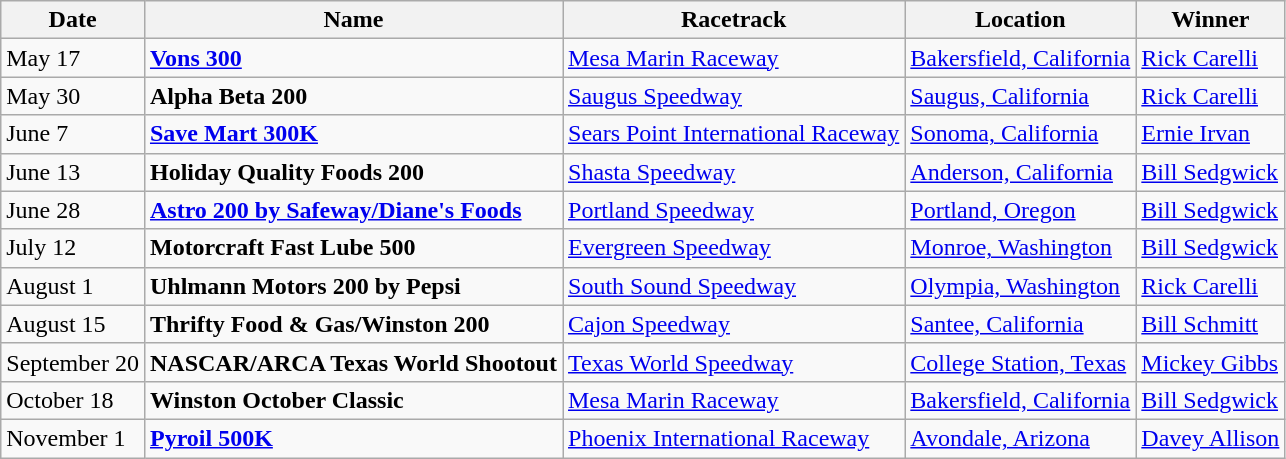<table class="wikitable">
<tr>
<th>Date</th>
<th>Name</th>
<th>Racetrack</th>
<th>Location</th>
<th>Winner</th>
</tr>
<tr>
<td>May 17</td>
<td><a href='#'><strong>Vons 300</strong></a></td>
<td><a href='#'>Mesa Marin Raceway</a></td>
<td><a href='#'>Bakersfield, California</a></td>
<td><a href='#'>Rick Carelli</a></td>
</tr>
<tr>
<td>May 30</td>
<td><strong>Alpha Beta 200</strong></td>
<td><a href='#'>Saugus Speedway</a></td>
<td><a href='#'>Saugus, California</a></td>
<td><a href='#'>Rick Carelli</a></td>
</tr>
<tr>
<td>June 7</td>
<td><a href='#'><strong>Save Mart 300K</strong></a></td>
<td><a href='#'>Sears Point International Raceway</a></td>
<td><a href='#'>Sonoma, California</a></td>
<td><a href='#'>Ernie Irvan</a></td>
</tr>
<tr>
<td>June 13</td>
<td><strong>Holiday Quality Foods 200</strong></td>
<td><a href='#'>Shasta Speedway</a></td>
<td><a href='#'>Anderson, California</a></td>
<td><a href='#'>Bill Sedgwick</a></td>
</tr>
<tr>
<td>June 28</td>
<td><strong><a href='#'>Astro 200 by Safeway/Diane's Foods</a></strong></td>
<td><a href='#'>Portland Speedway</a></td>
<td><a href='#'>Portland, Oregon</a></td>
<td><a href='#'>Bill Sedgwick</a></td>
</tr>
<tr>
<td>July 12</td>
<td><strong>Motorcraft Fast Lube 500</strong></td>
<td><a href='#'>Evergreen Speedway</a></td>
<td><a href='#'>Monroe, Washington</a></td>
<td><a href='#'>Bill Sedgwick</a></td>
</tr>
<tr>
<td>August 1</td>
<td><strong>Uhlmann Motors 200 by Pepsi</strong></td>
<td><a href='#'>South Sound Speedway</a></td>
<td><a href='#'>Olympia, Washington</a></td>
<td><a href='#'>Rick Carelli</a></td>
</tr>
<tr>
<td>August 15</td>
<td><strong>Thrifty Food & Gas/Winston 200</strong></td>
<td><a href='#'>Cajon Speedway</a></td>
<td><a href='#'>Santee, California</a></td>
<td><a href='#'>Bill Schmitt</a></td>
</tr>
<tr>
<td>September 20</td>
<td><strong>NASCAR/ARCA Texas World Shootout</strong></td>
<td><a href='#'>Texas World Speedway</a></td>
<td><a href='#'>College Station, Texas</a></td>
<td><a href='#'>Mickey Gibbs</a></td>
</tr>
<tr>
<td>October 18</td>
<td><strong>Winston October Classic</strong></td>
<td><a href='#'>Mesa Marin Raceway</a></td>
<td><a href='#'>Bakersfield, California</a></td>
<td><a href='#'>Bill Sedgwick</a></td>
</tr>
<tr>
<td>November 1</td>
<td><a href='#'><strong>Pyroil 500K</strong></a></td>
<td><a href='#'>Phoenix International Raceway</a></td>
<td><a href='#'>Avondale, Arizona</a></td>
<td><a href='#'>Davey Allison</a></td>
</tr>
</table>
